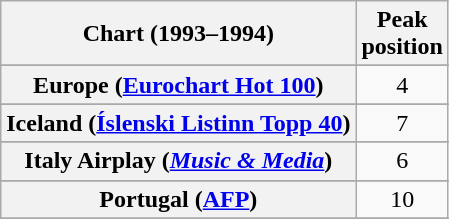<table class="wikitable sortable plainrowheaders" style="text-align:center">
<tr>
<th>Chart (1993–1994)</th>
<th>Peak<br>position</th>
</tr>
<tr>
</tr>
<tr>
</tr>
<tr>
</tr>
<tr>
</tr>
<tr>
</tr>
<tr>
<th scope="row">Europe (<a href='#'>Eurochart Hot 100</a>)</th>
<td>4</td>
</tr>
<tr>
</tr>
<tr>
</tr>
<tr>
<th scope="row">Iceland (<a href='#'>Íslenski Listinn Topp 40</a>)</th>
<td>7</td>
</tr>
<tr>
</tr>
<tr>
<th scope="row">Italy Airplay (<em><a href='#'>Music & Media</a></em>)</th>
<td>6</td>
</tr>
<tr>
</tr>
<tr>
</tr>
<tr>
<th scope="row">Portugal (<a href='#'>AFP</a>)</th>
<td>10</td>
</tr>
<tr>
</tr>
<tr>
</tr>
<tr>
</tr>
<tr>
</tr>
</table>
